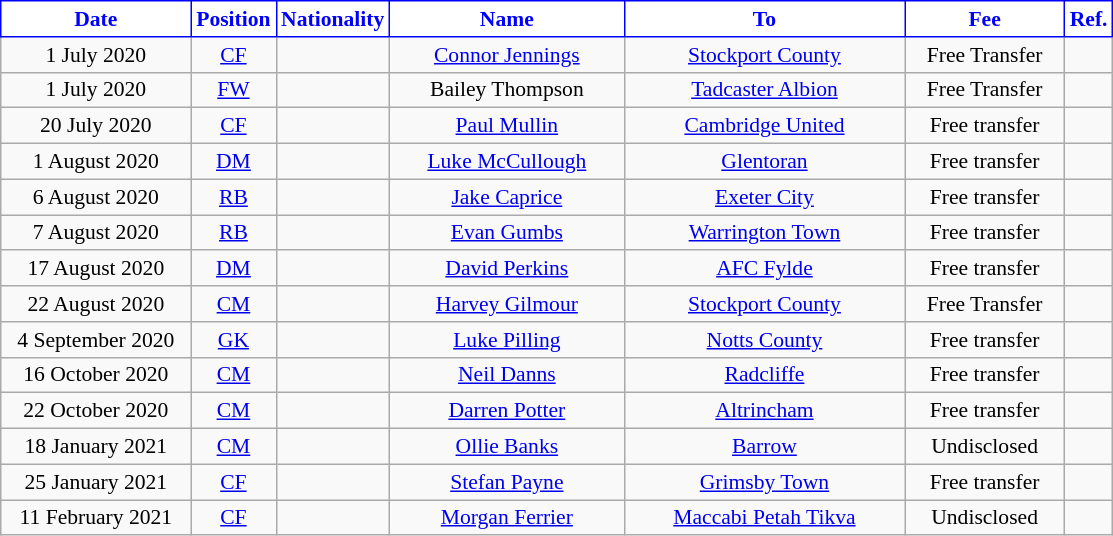<table class="wikitable"  style="text-align:center; font-size:90%; ">
<tr>
<th style="background:white; color:blue; border: 1px solid blue; width:120px;">Date</th>
<th style="background:white; color:blue; border: 1px solid blue; width:50px;">Position</th>
<th style="background:white; color:blue; border: 1px solid blue; width:50px;">Nationality</th>
<th style="background:white; color:blue; border: 1px solid blue; width:150px;">Name</th>
<th style="background:white; color:blue; border: 1px solid blue; width:180px;">To</th>
<th style="background:white; color:blue; border: 1px solid blue; width:100px;">Fee</th>
<th style="background:white; color:blue; border: 1px solid blue; width:25px;">Ref.</th>
</tr>
<tr>
<td>1 July 2020</td>
<td><a href='#'>CF</a></td>
<td></td>
<td><a href='#'>Connor Jennings</a></td>
<td> <a href='#'>Stockport County</a></td>
<td>Free Transfer</td>
<td></td>
</tr>
<tr>
<td>1 July 2020</td>
<td><a href='#'>FW</a></td>
<td></td>
<td>Bailey Thompson</td>
<td> <a href='#'>Tadcaster Albion</a></td>
<td>Free Transfer</td>
<td></td>
</tr>
<tr>
<td>20 July 2020</td>
<td><a href='#'>CF</a></td>
<td></td>
<td><a href='#'>Paul Mullin</a></td>
<td> <a href='#'>Cambridge United</a></td>
<td>Free transfer</td>
<td></td>
</tr>
<tr>
<td>1 August 2020</td>
<td><a href='#'>DM</a></td>
<td></td>
<td><a href='#'>Luke McCullough</a></td>
<td> <a href='#'>Glentoran</a></td>
<td>Free transfer</td>
<td></td>
</tr>
<tr>
<td>6 August 2020</td>
<td><a href='#'>RB</a></td>
<td></td>
<td><a href='#'>Jake Caprice</a></td>
<td> <a href='#'>Exeter City</a></td>
<td>Free transfer</td>
<td></td>
</tr>
<tr>
<td>7 August 2020</td>
<td><a href='#'>RB</a></td>
<td></td>
<td><a href='#'>Evan Gumbs</a></td>
<td> <a href='#'>Warrington Town</a></td>
<td>Free transfer</td>
<td></td>
</tr>
<tr>
<td>17 August 2020</td>
<td><a href='#'>DM</a></td>
<td></td>
<td><a href='#'>David Perkins</a></td>
<td> <a href='#'>AFC Fylde</a></td>
<td>Free transfer</td>
<td></td>
</tr>
<tr>
<td>22 August 2020</td>
<td><a href='#'>CM</a></td>
<td></td>
<td><a href='#'>Harvey Gilmour</a></td>
<td> <a href='#'>Stockport County</a></td>
<td>Free Transfer</td>
<td></td>
</tr>
<tr>
<td>4 September 2020</td>
<td><a href='#'>GK</a></td>
<td></td>
<td><a href='#'>Luke Pilling</a></td>
<td> <a href='#'>Notts County</a></td>
<td>Free transfer</td>
<td></td>
</tr>
<tr>
<td>16 October 2020</td>
<td><a href='#'>CM</a></td>
<td></td>
<td><a href='#'>Neil Danns</a></td>
<td> <a href='#'>Radcliffe</a></td>
<td>Free transfer</td>
<td></td>
</tr>
<tr>
<td>22 October 2020</td>
<td><a href='#'>CM</a></td>
<td></td>
<td><a href='#'>Darren Potter</a></td>
<td> <a href='#'>Altrincham</a></td>
<td>Free transfer</td>
<td></td>
</tr>
<tr>
<td>18 January 2021</td>
<td><a href='#'>CM</a></td>
<td></td>
<td><a href='#'>Ollie Banks</a></td>
<td> <a href='#'>Barrow</a></td>
<td>Undisclosed</td>
<td></td>
</tr>
<tr>
<td>25 January 2021</td>
<td><a href='#'>CF</a></td>
<td></td>
<td><a href='#'>Stefan Payne</a></td>
<td> <a href='#'>Grimsby Town</a></td>
<td>Free transfer</td>
<td></td>
</tr>
<tr>
<td>11 February 2021</td>
<td><a href='#'>CF</a></td>
<td></td>
<td><a href='#'>Morgan Ferrier</a></td>
<td> <a href='#'>Maccabi Petah Tikva</a></td>
<td>Undisclosed</td>
<td></td>
</tr>
</table>
